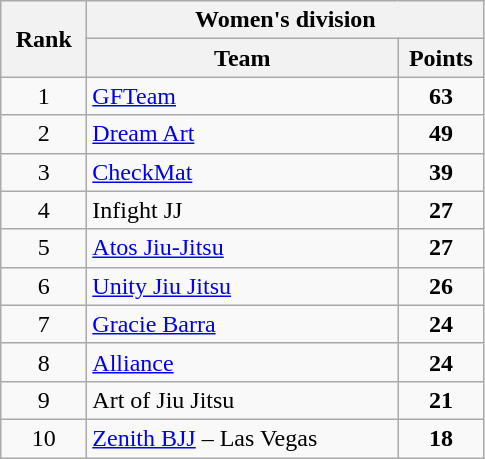<table class="wikitable" style="text-align:center;">
<tr>
<th rowspan="2" width="50">Rank</th>
<th colspan="2">Women's division</th>
</tr>
<tr>
<th width="200">Team</th>
<th width="50">Points</th>
</tr>
<tr>
<td>1</td>
<td style=text-align:left><a href='#'>GFTeam</a></td>
<td><strong>63</strong></td>
</tr>
<tr>
<td>2</td>
<td style=text-align:left><a href='#'>Dream Art</a></td>
<td><strong>49</strong></td>
</tr>
<tr>
<td>3</td>
<td style=text-align:left><a href='#'>CheckMat</a></td>
<td><strong>39</strong></td>
</tr>
<tr>
<td>4</td>
<td style=text-align:left>Infight JJ</td>
<td><strong>27</strong></td>
</tr>
<tr>
<td>5</td>
<td style=text-align:left><a href='#'>Atos Jiu-Jitsu</a></td>
<td><strong>27</strong></td>
</tr>
<tr>
<td>6</td>
<td style=text-align:left><a href='#'>Unity Jiu Jitsu</a></td>
<td><strong>26</strong></td>
</tr>
<tr>
<td>7</td>
<td style=text-align:left><a href='#'>Gracie Barra</a></td>
<td><strong>24</strong></td>
</tr>
<tr>
<td>8</td>
<td style=text-align:left><a href='#'> Alliance</a></td>
<td><strong>24</strong></td>
</tr>
<tr>
<td>9</td>
<td style=text-align:left>Art of Jiu Jitsu</td>
<td><strong>21</strong></td>
</tr>
<tr>
<td>10</td>
<td style=text-align:left><a href='#'>Zenith BJJ</a> – Las Vegas</td>
<td><strong>18</strong></td>
</tr>
</table>
